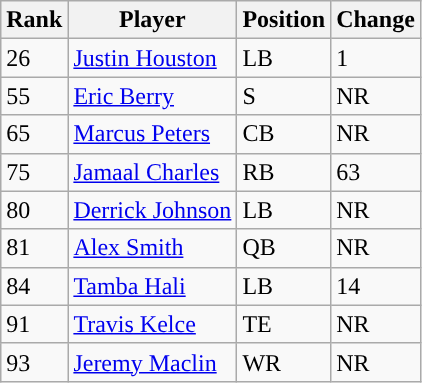<table class="wikitable">
<tr>
<th>Rank</th>
<th>Player</th>
<th>Position</th>
<th>Change</th>
</tr>
<tr>
<td>26</td>
<td><a href='#'>Justin Houston</a></td>
<td>LB</td>
<td> 1</td>
</tr>
<tr>
<td>55</td>
<td><a href='#'>Eric Berry</a></td>
<td>S</td>
<td>NR</td>
</tr>
<tr>
<td>65</td>
<td><a href='#'>Marcus Peters</a></td>
<td>CB</td>
<td>NR</td>
</tr>
<tr>
<td>75</td>
<td><a href='#'>Jamaal Charles</a></td>
<td>RB</td>
<td> 63</td>
</tr>
<tr>
<td>80</td>
<td><a href='#'>Derrick Johnson</a></td>
<td>LB</td>
<td>NR</td>
</tr>
<tr>
<td>81</td>
<td><a href='#'>Alex Smith</a></td>
<td>QB</td>
<td>NR</td>
</tr>
<tr>
<td>84</td>
<td><a href='#'>Tamba Hali</a></td>
<td>LB</td>
<td> 14</td>
</tr>
<tr>
<td>91</td>
<td><a href='#'>Travis Kelce</a></td>
<td>TE</td>
<td>NR</td>
</tr>
<tr>
<td>93</td>
<td><a href='#'>Jeremy Maclin</a></td>
<td>WR</td>
<td>NR</td>
</tr>
</table>
